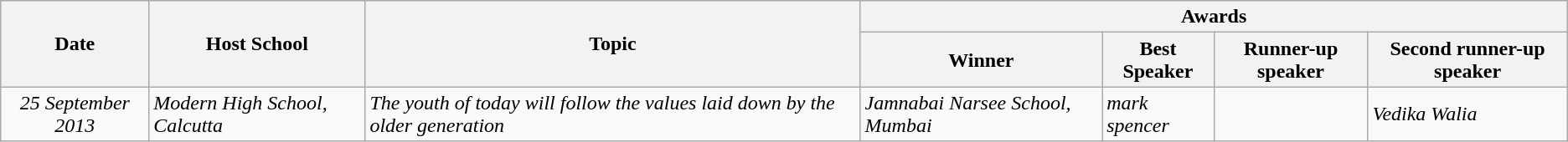<table class="wikitable">
<tr>
<th rowspan="2">Date</th>
<th rowspan="2">Host School</th>
<th rowspan="2">Topic</th>
<th colspan="4">Awards</th>
</tr>
<tr>
<th>Winner</th>
<th>Best Speaker</th>
<th>Runner-up speaker</th>
<th>Second runner-up speaker</th>
</tr>
<tr>
<td align="center"><em>25 September 2013</em></td>
<td><em>Modern High School, Calcutta</em></td>
<td><em> The youth of today will follow the values laid down by the older generation</em></td>
<td><em>Jamnabai Narsee School, Mumbai</em></td>
<td><em>mark spencer</em></td>
<td><em> </em></td>
<td><em>Vedika Walia</em></td>
</tr>
</table>
